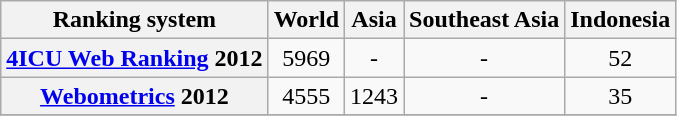<table class="wikitable" style="text-align: center;">
<tr>
<th scope="col">Ranking system</th>
<th scope="col">World</th>
<th scope="col">Asia</th>
<th scope="col">Southeast Asia</th>
<th scope="col">Indonesia</th>
</tr>
<tr>
<th scope="row"><a href='#'>4ICU Web Ranking</a> 2012</th>
<td>5969</td>
<td>-</td>
<td>-</td>
<td>52</td>
</tr>
<tr>
<th scope="row"><a href='#'>Webometrics</a> 2012</th>
<td>4555</td>
<td>1243</td>
<td>-</td>
<td>35</td>
</tr>
<tr>
</tr>
</table>
